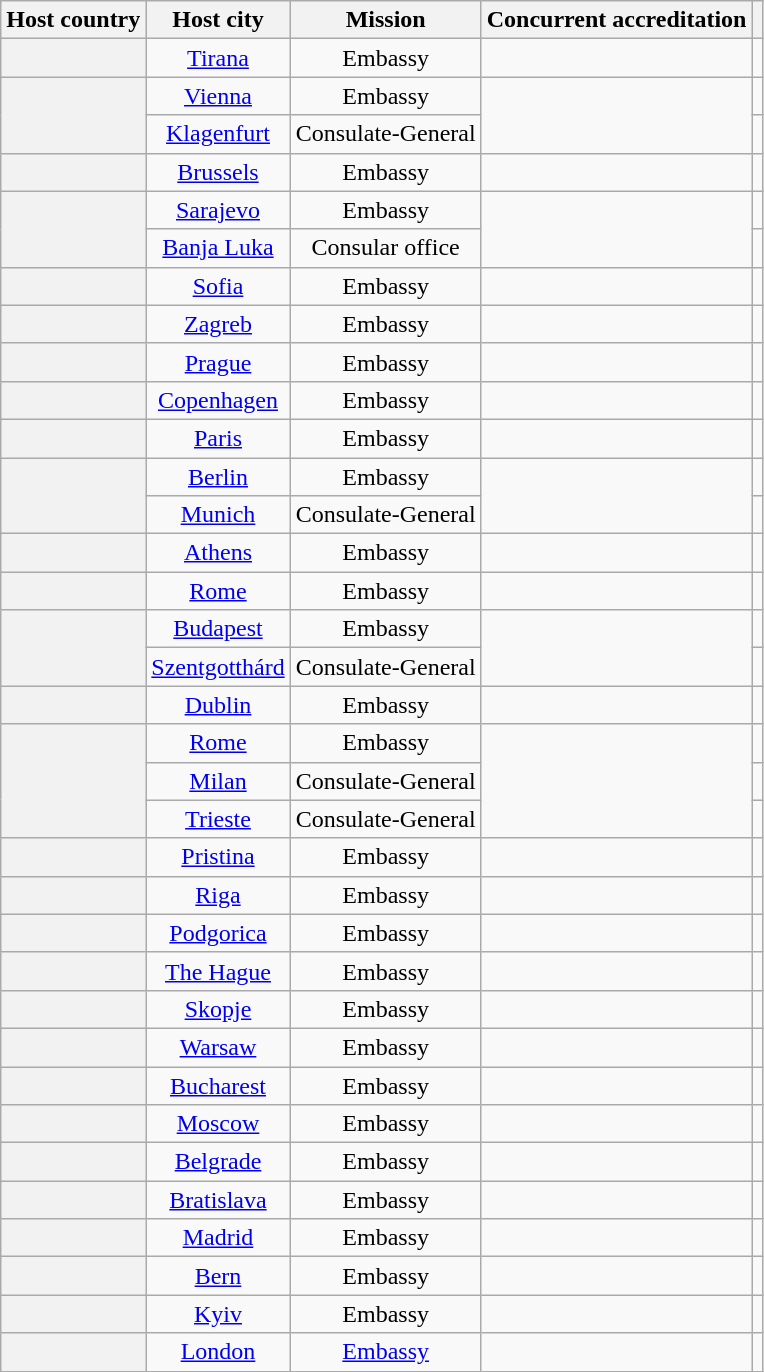<table class="wikitable plainrowheaders" style="text-align:center;">
<tr>
<th scope="col">Host country</th>
<th scope="col">Host city</th>
<th scope="col">Mission</th>
<th scope="col">Concurrent accreditation</th>
<th scope="col"></th>
</tr>
<tr>
<th scope="row"></th>
<td><a href='#'>Tirana</a></td>
<td>Embassy</td>
<td></td>
<td></td>
</tr>
<tr>
<th scope="row" rowspan="2"></th>
<td><a href='#'>Vienna</a></td>
<td>Embassy</td>
<td rowspan="2"></td>
<td></td>
</tr>
<tr>
<td><a href='#'>Klagenfurt</a></td>
<td>Consulate-General</td>
<td></td>
</tr>
<tr>
<th scope="row"></th>
<td><a href='#'>Brussels</a></td>
<td>Embassy</td>
<td></td>
<td></td>
</tr>
<tr>
<th scope="row" rowspan="2"></th>
<td><a href='#'>Sarajevo</a></td>
<td>Embassy</td>
<td rowspan="2"></td>
<td></td>
</tr>
<tr>
<td><a href='#'>Banja Luka</a></td>
<td>Consular office</td>
<td></td>
</tr>
<tr>
<th scope="row"></th>
<td><a href='#'>Sofia</a></td>
<td>Embassy</td>
<td></td>
<td></td>
</tr>
<tr>
<th scope="row"></th>
<td><a href='#'>Zagreb</a></td>
<td>Embassy</td>
<td></td>
<td></td>
</tr>
<tr>
<th scope="row"></th>
<td><a href='#'>Prague</a></td>
<td>Embassy</td>
<td></td>
<td></td>
</tr>
<tr>
<th scope="row"></th>
<td><a href='#'>Copenhagen</a></td>
<td>Embassy</td>
<td></td>
<td></td>
</tr>
<tr>
<th scope="row"></th>
<td><a href='#'>Paris</a></td>
<td>Embassy</td>
<td></td>
<td></td>
</tr>
<tr>
<th scope="row" rowspan="2"></th>
<td><a href='#'>Berlin</a></td>
<td>Embassy</td>
<td rowspan="2"></td>
<td></td>
</tr>
<tr>
<td><a href='#'>Munich</a></td>
<td>Consulate-General</td>
<td></td>
</tr>
<tr>
<th scope="row"></th>
<td><a href='#'>Athens</a></td>
<td>Embassy</td>
<td></td>
<td></td>
</tr>
<tr>
<th scope="row"></th>
<td><a href='#'>Rome</a></td>
<td>Embassy</td>
<td></td>
<td></td>
</tr>
<tr>
<th scope="row" rowspan="2"></th>
<td><a href='#'>Budapest</a></td>
<td>Embassy</td>
<td rowspan="2"></td>
<td></td>
</tr>
<tr>
<td><a href='#'>Szentgotthárd</a></td>
<td>Consulate-General</td>
<td></td>
</tr>
<tr>
<th scope="row"></th>
<td><a href='#'>Dublin</a></td>
<td>Embassy</td>
<td></td>
<td></td>
</tr>
<tr>
<th scope="row" rowspan="3"></th>
<td><a href='#'>Rome</a></td>
<td>Embassy</td>
<td rowspan="3"></td>
<td></td>
</tr>
<tr>
<td><a href='#'>Milan</a></td>
<td>Consulate-General</td>
<td></td>
</tr>
<tr>
<td><a href='#'>Trieste</a></td>
<td>Consulate-General</td>
<td></td>
</tr>
<tr>
<th scope="row"></th>
<td><a href='#'>Pristina</a></td>
<td>Embassy</td>
<td></td>
<td></td>
</tr>
<tr>
<th scope="row"></th>
<td><a href='#'>Riga</a></td>
<td>Embassy</td>
<td></td>
<td></td>
</tr>
<tr>
<th scope="row"></th>
<td><a href='#'>Podgorica</a></td>
<td>Embassy</td>
<td></td>
<td></td>
</tr>
<tr>
<th scope="row"></th>
<td><a href='#'>The Hague</a></td>
<td>Embassy</td>
<td></td>
<td></td>
</tr>
<tr>
<th scope="row"></th>
<td><a href='#'>Skopje</a></td>
<td>Embassy</td>
<td></td>
<td></td>
</tr>
<tr>
<th scope="row"></th>
<td><a href='#'>Warsaw</a></td>
<td>Embassy</td>
<td></td>
<td></td>
</tr>
<tr>
<th scope="row"></th>
<td><a href='#'>Bucharest</a></td>
<td>Embassy</td>
<td></td>
<td></td>
</tr>
<tr>
<th scope="row"></th>
<td><a href='#'>Moscow</a></td>
<td>Embassy</td>
<td></td>
<td></td>
</tr>
<tr>
<th scope="row"></th>
<td><a href='#'>Belgrade</a></td>
<td>Embassy</td>
<td></td>
<td></td>
</tr>
<tr>
<th scope="row"></th>
<td><a href='#'>Bratislava</a></td>
<td>Embassy</td>
<td></td>
<td></td>
</tr>
<tr>
<th scope="row"></th>
<td><a href='#'>Madrid</a></td>
<td>Embassy</td>
<td></td>
<td></td>
</tr>
<tr>
<th scope="row"></th>
<td><a href='#'>Bern</a></td>
<td>Embassy</td>
<td></td>
<td></td>
</tr>
<tr>
<th scope="row"></th>
<td><a href='#'>Kyiv</a></td>
<td>Embassy</td>
<td></td>
<td></td>
</tr>
<tr>
<th scope="row"></th>
<td><a href='#'>London</a></td>
<td><a href='#'>Embassy</a></td>
<td></td>
<td></td>
</tr>
</table>
